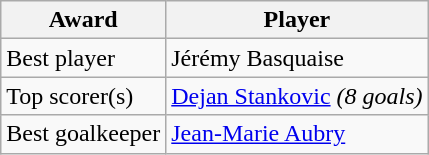<table class="wikitable" style="text-align: center; font-size: 100%;">
<tr>
<th>Award</th>
<th>Player</th>
</tr>
<tr align=left>
<td>Best player</td>
<td> Jérémy Basquaise</td>
</tr>
<tr align=left>
<td>Top scorer(s)</td>
<td> <a href='#'>Dejan Stankovic</a> <em>(8 goals)</em></td>
</tr>
<tr align=left>
<td>Best goalkeeper</td>
<td> <a href='#'>Jean-Marie Aubry</a></td>
</tr>
</table>
